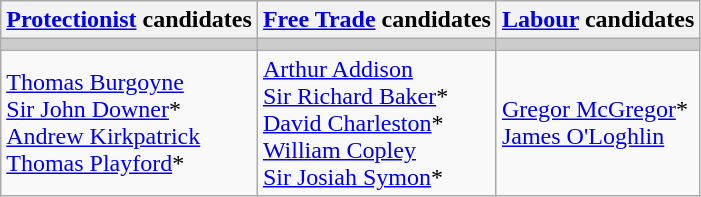<table class="wikitable">
<tr>
<th><a href='#'>Protectionist</a> candidates</th>
<th><a href='#'>Free Trade</a> candidates</th>
<th><a href='#'>Labour</a> candidates</th>
</tr>
<tr bgcolor="#cccccc">
<td></td>
<td></td>
<td></td>
</tr>
<tr>
<td><a href='#'>Thomas Burgoyne</a><br><a href='#'>Sir John Downer</a>*<br><a href='#'>Andrew Kirkpatrick</a><br><a href='#'>Thomas Playford</a>*</td>
<td><a href='#'>Arthur Addison</a><br><a href='#'>Sir Richard Baker</a>*<br><a href='#'>David Charleston</a>*<br><a href='#'>William Copley</a><br><a href='#'>Sir Josiah Symon</a>*</td>
<td><a href='#'>Gregor McGregor</a>*<br><a href='#'>James O'Loghlin</a></td>
</tr>
</table>
